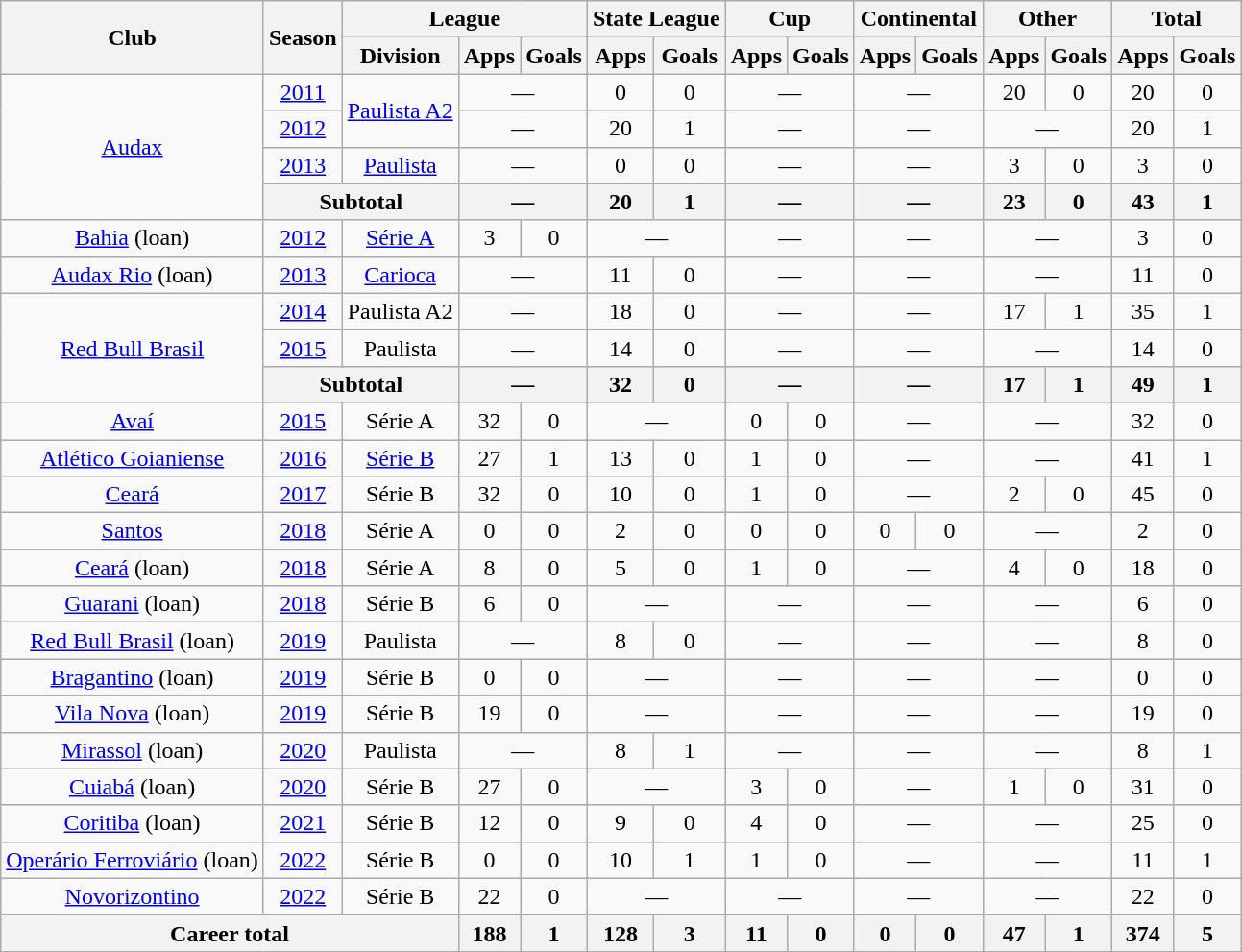<table class="wikitable" style="text-align: center;">
<tr>
<th rowspan="2">Club</th>
<th rowspan="2">Season</th>
<th colspan="3">League</th>
<th colspan="2">State League</th>
<th colspan="2">Cup</th>
<th colspan="2">Continental</th>
<th colspan="2">Other</th>
<th colspan="2">Total</th>
</tr>
<tr>
<th>Division</th>
<th>Apps</th>
<th>Goals</th>
<th>Apps</th>
<th>Goals</th>
<th>Apps</th>
<th>Goals</th>
<th>Apps</th>
<th>Goals</th>
<th>Apps</th>
<th>Goals</th>
<th>Apps</th>
<th>Goals</th>
</tr>
<tr>
<td rowspan="4" valign="center"><a href='#'>Audax</a></td>
<td><a href='#'>2011</a></td>
<td rowspan="2"><a href='#'>Paulista A2</a></td>
<td colspan="2">—</td>
<td>0</td>
<td>0</td>
<td colspan="2">—</td>
<td colspan="2">—</td>
<td>20</td>
<td>0</td>
<td>20</td>
<td>0</td>
</tr>
<tr>
<td><a href='#'>2012</a></td>
<td colspan="2">—</td>
<td>20</td>
<td>1</td>
<td colspan="2">—</td>
<td colspan="2">—</td>
<td colspan="2">—</td>
<td>20</td>
<td>1</td>
</tr>
<tr>
<td><a href='#'>2013</a></td>
<td><a href='#'>Paulista</a></td>
<td colspan="2">—</td>
<td>0</td>
<td>0</td>
<td colspan="2">—</td>
<td colspan="2">—</td>
<td>3</td>
<td>0</td>
<td>3</td>
<td>0</td>
</tr>
<tr>
<th colspan="2">Subtotal</th>
<th colspan="2">—</th>
<th>20</th>
<th>1</th>
<th colspan="2">—</th>
<th colspan="2">—</th>
<th>23</th>
<th>0</th>
<th>43</th>
<th>1</th>
</tr>
<tr>
<td valign="center"><a href='#'>Bahia</a> (loan)</td>
<td><a href='#'>2012</a></td>
<td><a href='#'>Série A</a></td>
<td>3</td>
<td>0</td>
<td colspan="2">—</td>
<td colspan="2">—</td>
<td colspan="2">—</td>
<td colspan="2">—</td>
<td>3</td>
<td>0</td>
</tr>
<tr>
<td valign="center"><a href='#'>Audax Rio</a> (loan)</td>
<td><a href='#'>2013</a></td>
<td><a href='#'>Carioca</a></td>
<td colspan="2">—</td>
<td>11</td>
<td>0</td>
<td colspan="2">—</td>
<td colspan="2">—</td>
<td colspan="2">—</td>
<td>11</td>
<td>0</td>
</tr>
<tr>
<td rowspan=3 valign="center"><a href='#'>Red Bull Brasil</a></td>
<td><a href='#'>2014</a></td>
<td>Paulista A2</td>
<td colspan="2">—</td>
<td>18</td>
<td>0</td>
<td colspan="2">—</td>
<td colspan="2">—</td>
<td>17</td>
<td>1</td>
<td>35</td>
<td>1</td>
</tr>
<tr>
<td><a href='#'>2015</a></td>
<td>Paulista</td>
<td colspan="2">—</td>
<td>14</td>
<td>0</td>
<td colspan="2">—</td>
<td colspan="2">—</td>
<td colspan="2">—</td>
<td>14</td>
<td>0</td>
</tr>
<tr>
<th colspan="2">Subtotal</th>
<th colspan="2">—</th>
<th>32</th>
<th>0</th>
<th colspan="2">—</th>
<th colspan="2">—</th>
<th>17</th>
<th>1</th>
<th>49</th>
<th>1</th>
</tr>
<tr>
<td valign="center"><a href='#'>Avaí</a></td>
<td><a href='#'>2015</a></td>
<td>Série A</td>
<td>32</td>
<td>0</td>
<td colspan="2">—</td>
<td>0</td>
<td>0</td>
<td colspan="2">—</td>
<td colspan="2">—</td>
<td>32</td>
<td>0</td>
</tr>
<tr>
<td valign="center"><a href='#'>Atlético Goianiense</a></td>
<td><a href='#'>2016</a></td>
<td><a href='#'>Série B</a></td>
<td>27</td>
<td>1</td>
<td>13</td>
<td>0</td>
<td>1</td>
<td>0</td>
<td colspan="2">—</td>
<td colspan="2">—</td>
<td>41</td>
<td>1</td>
</tr>
<tr>
<td valign="center"><a href='#'>Ceará</a></td>
<td><a href='#'>2017</a></td>
<td>Série B</td>
<td>32</td>
<td>0</td>
<td>10</td>
<td>0</td>
<td>1</td>
<td>0</td>
<td colspan="2">—</td>
<td>2</td>
<td>0</td>
<td>45</td>
<td>0</td>
</tr>
<tr>
<td valign="center"><a href='#'>Santos</a></td>
<td><a href='#'>2018</a></td>
<td>Série A</td>
<td>0</td>
<td>0</td>
<td>2</td>
<td>0</td>
<td>0</td>
<td>0</td>
<td>0</td>
<td>0</td>
<td colspan="2">—</td>
<td>2</td>
<td>0</td>
</tr>
<tr>
<td valign="center"><a href='#'>Ceará</a> (loan)</td>
<td><a href='#'>2018</a></td>
<td>Série A</td>
<td>8</td>
<td>0</td>
<td>5</td>
<td>0</td>
<td>1</td>
<td>0</td>
<td colspan="2">—</td>
<td>4</td>
<td>0</td>
<td>18</td>
<td>0</td>
</tr>
<tr>
<td valign="center"><a href='#'>Guarani</a> (loan)</td>
<td><a href='#'>2018</a></td>
<td>Série B</td>
<td>6</td>
<td>0</td>
<td colspan="2">—</td>
<td colspan="2">—</td>
<td colspan="2">—</td>
<td colspan="2">—</td>
<td>6</td>
<td>0</td>
</tr>
<tr>
<td valign="center"><a href='#'>Red Bull Brasil</a> (loan)</td>
<td><a href='#'>2019</a></td>
<td>Paulista</td>
<td colspan="2">—</td>
<td>8</td>
<td>0</td>
<td colspan="2">—</td>
<td colspan="2">—</td>
<td colspan="2">—</td>
<td>8</td>
<td>0</td>
</tr>
<tr>
<td valign="center"><a href='#'>Bragantino</a> (loan)</td>
<td><a href='#'>2019</a></td>
<td>Série B</td>
<td>0</td>
<td>0</td>
<td colspan="2">—</td>
<td colspan="2">—</td>
<td colspan="2">—</td>
<td colspan="2">—</td>
<td>0</td>
<td>0</td>
</tr>
<tr>
<td valign="center"><a href='#'>Vila Nova</a> (loan)</td>
<td><a href='#'>2019</a></td>
<td>Série B</td>
<td>19</td>
<td>0</td>
<td colspan="2">—</td>
<td colspan="2">—</td>
<td colspan="2">—</td>
<td colspan="2">—</td>
<td>19</td>
<td>0</td>
</tr>
<tr>
<td valign="center"><a href='#'>Mirassol</a> (loan)</td>
<td><a href='#'>2020</a></td>
<td>Paulista</td>
<td colspan="2">—</td>
<td>8</td>
<td>1</td>
<td colspan="2">—</td>
<td colspan="2">—</td>
<td colspan="2">—</td>
<td>8</td>
<td>1</td>
</tr>
<tr>
<td valign="center"><a href='#'>Cuiabá</a> (loan)</td>
<td><a href='#'>2020</a></td>
<td>Série B</td>
<td>27</td>
<td>0</td>
<td colspan="2">—</td>
<td>3</td>
<td>0</td>
<td colspan="2">—</td>
<td>1</td>
<td>0</td>
<td>31</td>
<td>0</td>
</tr>
<tr>
<td valign="center"><a href='#'>Coritiba</a> (loan)</td>
<td><a href='#'>2021</a></td>
<td>Série B</td>
<td>12</td>
<td>0</td>
<td>9</td>
<td>0</td>
<td>4</td>
<td>0</td>
<td colspan="2">—</td>
<td colspan="2">—</td>
<td>25</td>
<td>0</td>
</tr>
<tr>
<td valign="center"><a href='#'>Operário Ferroviário</a> (loan)</td>
<td><a href='#'>2022</a></td>
<td>Série B</td>
<td>0</td>
<td>0</td>
<td>10</td>
<td>1</td>
<td>1</td>
<td>0</td>
<td colspan="2">—</td>
<td colspan="2">—</td>
<td>11</td>
<td>1</td>
</tr>
<tr>
<td valign="center"><a href='#'>Novorizontino</a></td>
<td><a href='#'>2022</a></td>
<td>Série B</td>
<td>22</td>
<td>0</td>
<td colspan="2">—</td>
<td colspan="2">—</td>
<td colspan="2">—</td>
<td colspan="2">—</td>
<td>22</td>
<td>0</td>
</tr>
<tr>
<th colspan="3"><strong>Career total</strong></th>
<th>188</th>
<th>1</th>
<th>128</th>
<th>3</th>
<th>11</th>
<th>0</th>
<th>0</th>
<th>0</th>
<th>47</th>
<th>1</th>
<th>374</th>
<th>5</th>
</tr>
</table>
